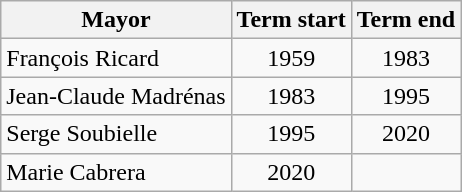<table class="wikitable">
<tr>
<th>Mayor</th>
<th>Term start</th>
<th>Term end</th>
</tr>
<tr>
<td>François Ricard</td>
<td align=center>1959</td>
<td align=center>1983</td>
</tr>
<tr>
<td>Jean-Claude Madrénas</td>
<td align=center>1983</td>
<td align=center>1995</td>
</tr>
<tr>
<td>Serge Soubielle</td>
<td align=center>1995</td>
<td align=center>2020</td>
</tr>
<tr>
<td>Marie Cabrera</td>
<td align=center>2020</td>
<td align=center></td>
</tr>
</table>
